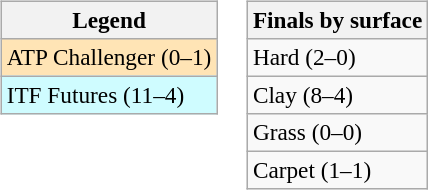<table>
<tr valign=top>
<td><br><table class=wikitable style=font-size:97%>
<tr>
<th>Legend</th>
</tr>
<tr bgcolor=moccasin>
<td>ATP Challenger (0–1)</td>
</tr>
<tr bgcolor=cffcff>
<td>ITF Futures (11–4)</td>
</tr>
</table>
</td>
<td><br><table class=wikitable style=font-size:97%>
<tr>
<th>Finals by surface</th>
</tr>
<tr>
<td>Hard (2–0)</td>
</tr>
<tr>
<td>Clay (8–4)</td>
</tr>
<tr>
<td>Grass (0–0)</td>
</tr>
<tr>
<td>Carpet (1–1)</td>
</tr>
</table>
</td>
</tr>
</table>
